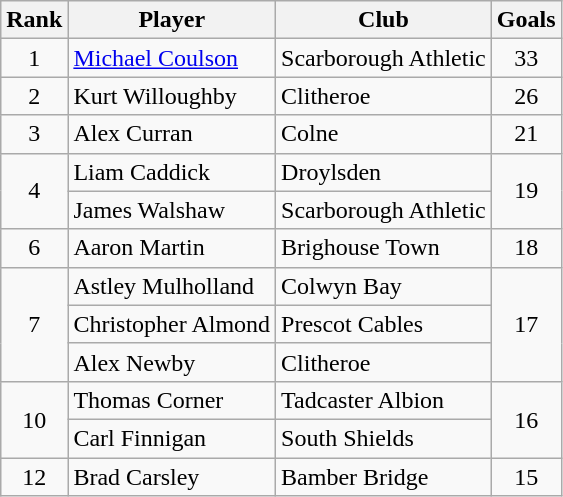<table class="wikitable" style="text-align:center">
<tr>
<th>Rank</th>
<th>Player</th>
<th>Club</th>
<th>Goals</th>
</tr>
<tr>
<td>1</td>
<td align="left"> <a href='#'>Michael Coulson</a></td>
<td align="left">Scarborough Athletic</td>
<td>33</td>
</tr>
<tr>
<td>2</td>
<td align="left"> Kurt Willoughby</td>
<td align="left">Clitheroe</td>
<td>26</td>
</tr>
<tr>
<td>3</td>
<td align=left> Alex Curran</td>
<td align=left>Colne</td>
<td>21</td>
</tr>
<tr>
<td rowspan=2>4</td>
<td align="left"> Liam Caddick</td>
<td align="left">Droylsden</td>
<td rowspan=2>19</td>
</tr>
<tr>
<td align=left> James Walshaw</td>
<td align=left>Scarborough Athletic</td>
</tr>
<tr>
<td>6</td>
<td align=left> Aaron Martin</td>
<td align=left>Brighouse Town</td>
<td>18</td>
</tr>
<tr>
<td rowspan=3>7</td>
<td align=left> Astley Mulholland</td>
<td align=left>Colwyn Bay</td>
<td rowspan=3>17</td>
</tr>
<tr>
<td align=left> Christopher Almond</td>
<td align=left>Prescot Cables</td>
</tr>
<tr>
<td align=left> Alex Newby</td>
<td align=left>Clitheroe</td>
</tr>
<tr>
<td rowspan=2>10</td>
<td align="left"> Thomas Corner</td>
<td align="left">Tadcaster Albion</td>
<td rowspan=2>16</td>
</tr>
<tr>
<td align="left"> Carl Finnigan</td>
<td align="left">South Shields</td>
</tr>
<tr>
<td>12</td>
<td align=left> Brad Carsley</td>
<td align=left>Bamber Bridge</td>
<td>15</td>
</tr>
</table>
